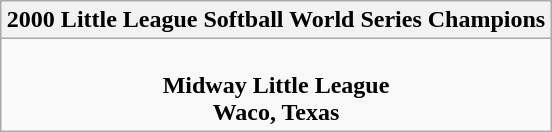<table class="wikitable" style="text-align: center; margin: 0 auto;">
<tr>
<th>2000 Little League Softball World Series Champions</th>
</tr>
<tr>
<td> <br><strong>Midway Little League</strong><br><strong>Waco, Texas</strong></td>
</tr>
</table>
